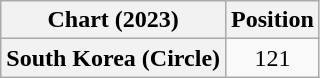<table class="wikitable plainrowheaders" style="text-align:center">
<tr>
<th scope="col">Chart (2023)</th>
<th scope="col">Position</th>
</tr>
<tr>
<th scope="row">South Korea (Circle)</th>
<td>121</td>
</tr>
</table>
